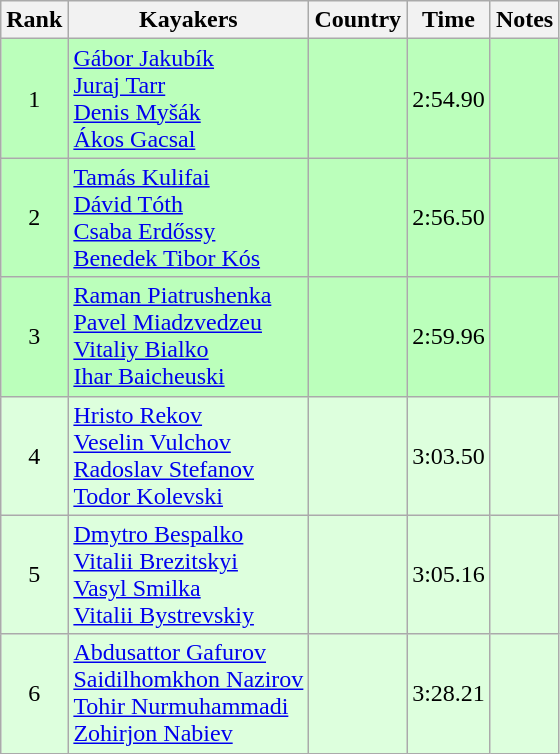<table class="wikitable" style="text-align:center">
<tr>
<th>Rank</th>
<th>Kayakers</th>
<th>Country</th>
<th>Time</th>
<th>Notes</th>
</tr>
<tr bgcolor=bbffbb>
<td>1</td>
<td align="left"><a href='#'>Gábor Jakubík</a><br><a href='#'>Juraj Tarr</a><br><a href='#'>Denis Myšák</a><br><a href='#'>Ákos Gacsal</a></td>
<td align="left"></td>
<td>2:54.90</td>
<td></td>
</tr>
<tr bgcolor=bbffbb>
<td>2</td>
<td align="left"><a href='#'>Tamás Kulifai</a><br><a href='#'>Dávid Tóth</a><br><a href='#'>Csaba Erdőssy</a><br><a href='#'>Benedek Tibor Kós</a></td>
<td align="left"></td>
<td>2:56.50</td>
<td></td>
</tr>
<tr bgcolor=bbffbb>
<td>3</td>
<td align="left"><a href='#'>Raman Piatrushenka</a><br><a href='#'>Pavel Miadzvedzeu</a><br><a href='#'>Vitaliy Bialko</a><br><a href='#'>Ihar Baicheuski</a></td>
<td align="left"></td>
<td>2:59.96</td>
<td></td>
</tr>
<tr bgcolor=ddffdd>
<td>4</td>
<td align="left"><a href='#'>Hristo Rekov</a><br><a href='#'>Veselin Vulchov</a><br><a href='#'>Radoslav Stefanov</a><br><a href='#'>Todor Kolevski</a></td>
<td align="left"></td>
<td>3:03.50</td>
<td></td>
</tr>
<tr bgcolor=ddffdd>
<td>5</td>
<td align="left"><a href='#'>Dmytro Bespalko</a><br><a href='#'>Vitalii Brezitskyi</a><br><a href='#'>Vasyl Smilka</a><br><a href='#'>Vitalii Bystrevskiy</a></td>
<td align="left"></td>
<td>3:05.16</td>
<td></td>
</tr>
<tr bgcolor=ddffdd>
<td>6</td>
<td align="left"><a href='#'>Abdusattor Gafurov</a><br><a href='#'>Saidilhomkhon Nazirov</a><br><a href='#'>Tohir Nurmuhammadi</a><br><a href='#'>Zohirjon Nabiev</a></td>
<td align="left"></td>
<td>3:28.21</td>
<td></td>
</tr>
</table>
